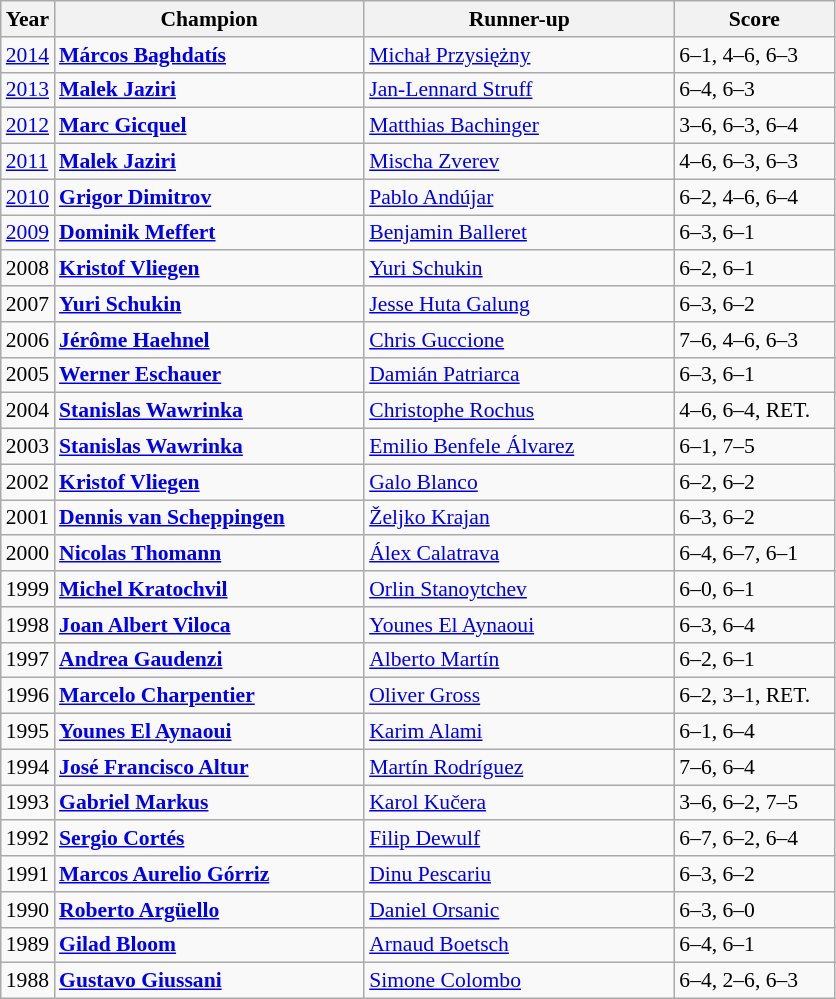<table class="wikitable" style="font-size:90%">
<tr>
<th>Year</th>
<th width="200">Champion</th>
<th width="200">Runner-up</th>
<th width="100">Score</th>
</tr>
<tr>
<td><a href='#'>2014</a></td>
<td> <strong><a href='#'>Márcos Baghdatís</a></strong></td>
<td> <a href='#'>Michał Przysiężny</a></td>
<td>6–1, 4–6, 6–3</td>
</tr>
<tr>
<td><a href='#'>2013</a></td>
<td> <strong><a href='#'>Malek Jaziri</a></strong></td>
<td> <a href='#'>Jan-Lennard Struff</a></td>
<td>6–4, 6–3</td>
</tr>
<tr>
<td><a href='#'>2012</a></td>
<td> <strong><a href='#'>Marc Gicquel</a></strong></td>
<td> <a href='#'>Matthias Bachinger</a></td>
<td>3–6, 6–3, 6–4</td>
</tr>
<tr>
<td><a href='#'>2011</a></td>
<td> <strong><a href='#'>Malek Jaziri</a></strong></td>
<td> <a href='#'>Mischa Zverev</a></td>
<td>4–6, 6–3, 6–3</td>
</tr>
<tr>
<td><a href='#'>2010</a></td>
<td> <strong><a href='#'>Grigor Dimitrov</a></strong></td>
<td> <a href='#'>Pablo Andújar</a></td>
<td>6–2, 4–6, 6–4</td>
</tr>
<tr>
<td><a href='#'>2009</a></td>
<td> <strong><a href='#'>Dominik Meffert</a></strong></td>
<td> <a href='#'>Benjamin Balleret</a></td>
<td>6–3, 6–1</td>
</tr>
<tr>
<td>2008</td>
<td> <strong><a href='#'>Kristof Vliegen</a></strong></td>
<td> <a href='#'>Yuri Schukin</a></td>
<td>6–2, 6–1</td>
</tr>
<tr>
<td>2007</td>
<td> <strong><a href='#'>Yuri Schukin</a></strong></td>
<td> <a href='#'>Jesse Huta Galung</a></td>
<td>6–3, 6–2</td>
</tr>
<tr>
<td>2006</td>
<td> <strong><a href='#'>Jérôme Haehnel</a></strong></td>
<td> <a href='#'>Chris Guccione</a></td>
<td>7–6, 4–6, 6–3</td>
</tr>
<tr>
<td>2005</td>
<td> <strong><a href='#'>Werner Eschauer</a></strong></td>
<td> <a href='#'>Damián Patriarca</a></td>
<td>6–3, 6–1</td>
</tr>
<tr>
<td>2004</td>
<td> <strong><a href='#'>Stanislas Wawrinka</a></strong></td>
<td> <a href='#'>Christophe Rochus</a></td>
<td>4–6, 6–4, RET.</td>
</tr>
<tr>
<td>2003</td>
<td> <strong><a href='#'>Stanislas Wawrinka</a></strong></td>
<td> <a href='#'>Emilio Benfele Álvarez</a></td>
<td>6–1, 7–5</td>
</tr>
<tr>
<td>2002</td>
<td> <strong><a href='#'>Kristof Vliegen</a></strong></td>
<td> <a href='#'>Galo Blanco</a></td>
<td>6–2, 6–2</td>
</tr>
<tr>
<td>2001</td>
<td> <strong><a href='#'>Dennis van Scheppingen</a></strong></td>
<td> <a href='#'>Željko Krajan</a></td>
<td>6–3, 6–2</td>
</tr>
<tr>
<td>2000</td>
<td> <strong><a href='#'>Nicolas Thomann</a></strong></td>
<td> <a href='#'>Álex Calatrava</a></td>
<td>6–4, 6–7, 6–1</td>
</tr>
<tr>
<td>1999</td>
<td> <strong><a href='#'>Michel Kratochvil</a></strong></td>
<td> <a href='#'>Orlin Stanoytchev</a></td>
<td>6–0, 6–1</td>
</tr>
<tr>
<td>1998</td>
<td> <strong><a href='#'>Joan Albert Viloca</a></strong></td>
<td> <a href='#'>Younes El Aynaoui</a></td>
<td>6–3, 6–4</td>
</tr>
<tr>
<td>1997</td>
<td> <strong><a href='#'>Andrea Gaudenzi</a></strong></td>
<td> <a href='#'>Alberto Martín</a></td>
<td>6–2, 6–1</td>
</tr>
<tr>
<td>1996</td>
<td> <strong><a href='#'>Marcelo Charpentier</a></strong></td>
<td> <a href='#'>Oliver Gross</a></td>
<td>6–2, 3–1, RET.</td>
</tr>
<tr>
<td>1995</td>
<td> <strong><a href='#'>Younes El Aynaoui</a></strong></td>
<td> <a href='#'>Karim Alami</a></td>
<td>6–1, 6–4</td>
</tr>
<tr>
<td>1994</td>
<td> <strong><a href='#'>José Francisco Altur</a></strong></td>
<td> <a href='#'>Martín Rodríguez</a></td>
<td>7–6, 6–4</td>
</tr>
<tr>
<td>1993</td>
<td> <strong><a href='#'>Gabriel Markus</a></strong></td>
<td> <a href='#'>Karol Kučera</a></td>
<td>3–6, 6–2, 7–5</td>
</tr>
<tr>
<td>1992</td>
<td> <strong><a href='#'>Sergio Cortés</a></strong></td>
<td> <a href='#'>Filip Dewulf</a></td>
<td>6–7, 6–2, 6–4</td>
</tr>
<tr>
<td>1991</td>
<td> <strong><a href='#'>Marcos Aurelio Górriz</a></strong></td>
<td> <a href='#'>Dinu Pescariu</a></td>
<td>6–3, 6–2</td>
</tr>
<tr>
<td>1990</td>
<td> <strong><a href='#'>Roberto Argüello</a></strong></td>
<td> <a href='#'>Daniel Orsanic</a></td>
<td>6–3, 6–0</td>
</tr>
<tr>
<td>1989</td>
<td> <strong><a href='#'>Gilad Bloom</a></strong></td>
<td> <a href='#'>Arnaud Boetsch</a></td>
<td>6–4, 6–1</td>
</tr>
<tr>
<td>1988</td>
<td> <strong><a href='#'>Gustavo Giussani</a></strong></td>
<td> <a href='#'>Simone Colombo</a></td>
<td>6–4, 2–6, 6–3</td>
</tr>
</table>
